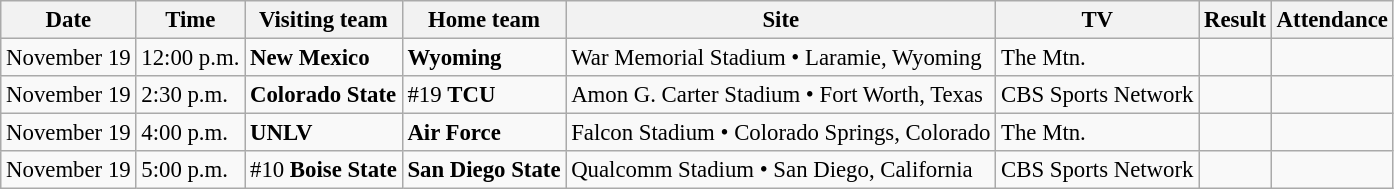<table class="wikitable" style="font-size:95%;">
<tr>
<th>Date</th>
<th>Time</th>
<th>Visiting team</th>
<th>Home team</th>
<th>Site</th>
<th>TV</th>
<th>Result</th>
<th>Attendance</th>
</tr>
<tr style=>
<td>November 19</td>
<td>12:00 p.m.</td>
<td><strong>New Mexico</strong></td>
<td><strong>Wyoming</strong></td>
<td>War Memorial Stadium • Laramie, Wyoming</td>
<td>The Mtn.</td>
<td></td>
<td></td>
</tr>
<tr style=>
<td>November 19</td>
<td>2:30 p.m.</td>
<td><strong>Colorado State</strong></td>
<td>#19 <strong>TCU</strong></td>
<td>Amon G. Carter Stadium • Fort Worth, Texas</td>
<td>CBS Sports Network</td>
<td></td>
<td></td>
</tr>
<tr style=>
<td>November 19</td>
<td>4:00 p.m.</td>
<td><strong>UNLV</strong></td>
<td><strong>Air Force</strong></td>
<td>Falcon Stadium • Colorado Springs, Colorado</td>
<td>The Mtn.</td>
<td></td>
<td></td>
</tr>
<tr style=>
<td>November 19</td>
<td>5:00 p.m.</td>
<td>#10 <strong>Boise State</strong></td>
<td><strong>San Diego State</strong></td>
<td>Qualcomm Stadium • San Diego, California</td>
<td>CBS Sports Network</td>
<td></td>
<td></td>
</tr>
</table>
